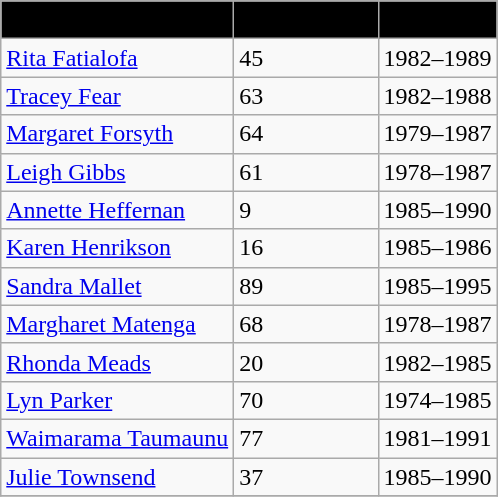<table class="wikitable collapsible" border="1">
<tr>
<th style="background:black;"><span>Player</span></th>
<th style="background:black;"><span>Appearances</span></th>
<th style="background:black;"><span>Years</span></th>
</tr>
<tr>
<td><a href='#'>Rita Fatialofa</a></td>
<td>45</td>
<td>1982–1989</td>
</tr>
<tr>
<td><a href='#'>Tracey Fear</a></td>
<td>63</td>
<td>1982–1988</td>
</tr>
<tr>
<td><a href='#'>Margaret Forsyth</a></td>
<td>64</td>
<td>1979–1987</td>
</tr>
<tr>
<td><a href='#'>Leigh Gibbs</a></td>
<td>61</td>
<td>1978–1987</td>
</tr>
<tr>
<td><a href='#'>Annette Heffernan</a></td>
<td>9</td>
<td>1985–1990</td>
</tr>
<tr>
<td><a href='#'>Karen Henrikson</a></td>
<td>16</td>
<td>1985–1986</td>
</tr>
<tr>
<td><a href='#'>Sandra Mallet</a></td>
<td>89</td>
<td>1985–1995</td>
</tr>
<tr>
<td><a href='#'>Margharet Matenga</a></td>
<td>68</td>
<td>1978–1987</td>
</tr>
<tr>
<td><a href='#'>Rhonda Meads</a></td>
<td>20</td>
<td>1982–1985</td>
</tr>
<tr>
<td><a href='#'>Lyn Parker</a></td>
<td>70</td>
<td>1974–1985</td>
</tr>
<tr>
<td><a href='#'>Waimarama Taumaunu</a></td>
<td>77</td>
<td>1981–1991</td>
</tr>
<tr>
<td><a href='#'>Julie Townsend</a></td>
<td>37</td>
<td>1985–1990</td>
</tr>
<tr>
</tr>
</table>
